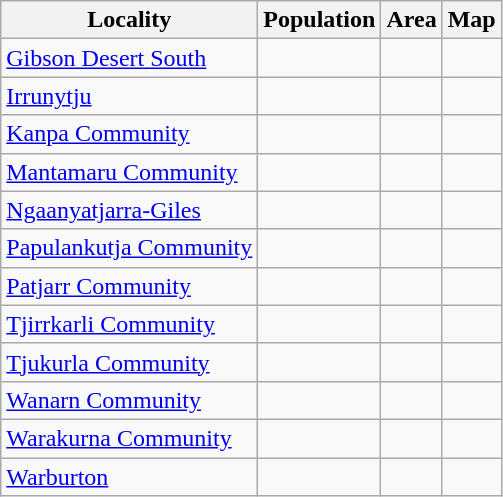<table class="wikitable sortable">
<tr>
<th>Locality</th>
<th data-sort-type=number>Population</th>
<th data-sort-type=number>Area</th>
<th>Map</th>
</tr>
<tr>
<td><a href='#'>Gibson Desert South</a></td>
<td></td>
<td></td>
<td></td>
</tr>
<tr>
<td><a href='#'>Irrunytju</a></td>
<td></td>
<td></td>
<td></td>
</tr>
<tr>
<td><a href='#'>Kanpa Community</a></td>
<td></td>
<td></td>
<td></td>
</tr>
<tr>
<td><a href='#'>Mantamaru Community</a></td>
<td></td>
<td></td>
<td></td>
</tr>
<tr>
<td><a href='#'>Ngaanyatjarra-Giles</a></td>
<td></td>
<td></td>
<td></td>
</tr>
<tr>
<td><a href='#'>Papulankutja Community</a></td>
<td></td>
<td></td>
<td></td>
</tr>
<tr>
<td><a href='#'>Patjarr Community</a></td>
<td></td>
<td></td>
<td></td>
</tr>
<tr>
<td><a href='#'>Tjirrkarli Community</a></td>
<td></td>
<td></td>
<td></td>
</tr>
<tr>
<td><a href='#'>Tjukurla Community</a></td>
<td></td>
<td></td>
<td></td>
</tr>
<tr>
<td><a href='#'>Wanarn Community</a></td>
<td></td>
<td></td>
<td></td>
</tr>
<tr>
<td><a href='#'>Warakurna Community</a></td>
<td></td>
<td></td>
<td></td>
</tr>
<tr>
<td><a href='#'>Warburton</a></td>
<td></td>
<td></td>
<td></td>
</tr>
</table>
